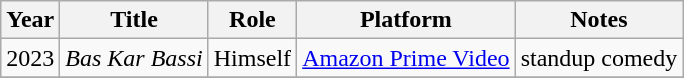<table class="wikitable">
<tr>
<th>Year</th>
<th>Title</th>
<th>Role</th>
<th>Platform</th>
<th>Notes</th>
</tr>
<tr>
<td>2023</td>
<td><em>Bas Kar Bassi</em></td>
<td>Himself</td>
<td><a href='#'>Amazon Prime Video</a></td>
<td>standup comedy</td>
</tr>
<tr>
</tr>
</table>
